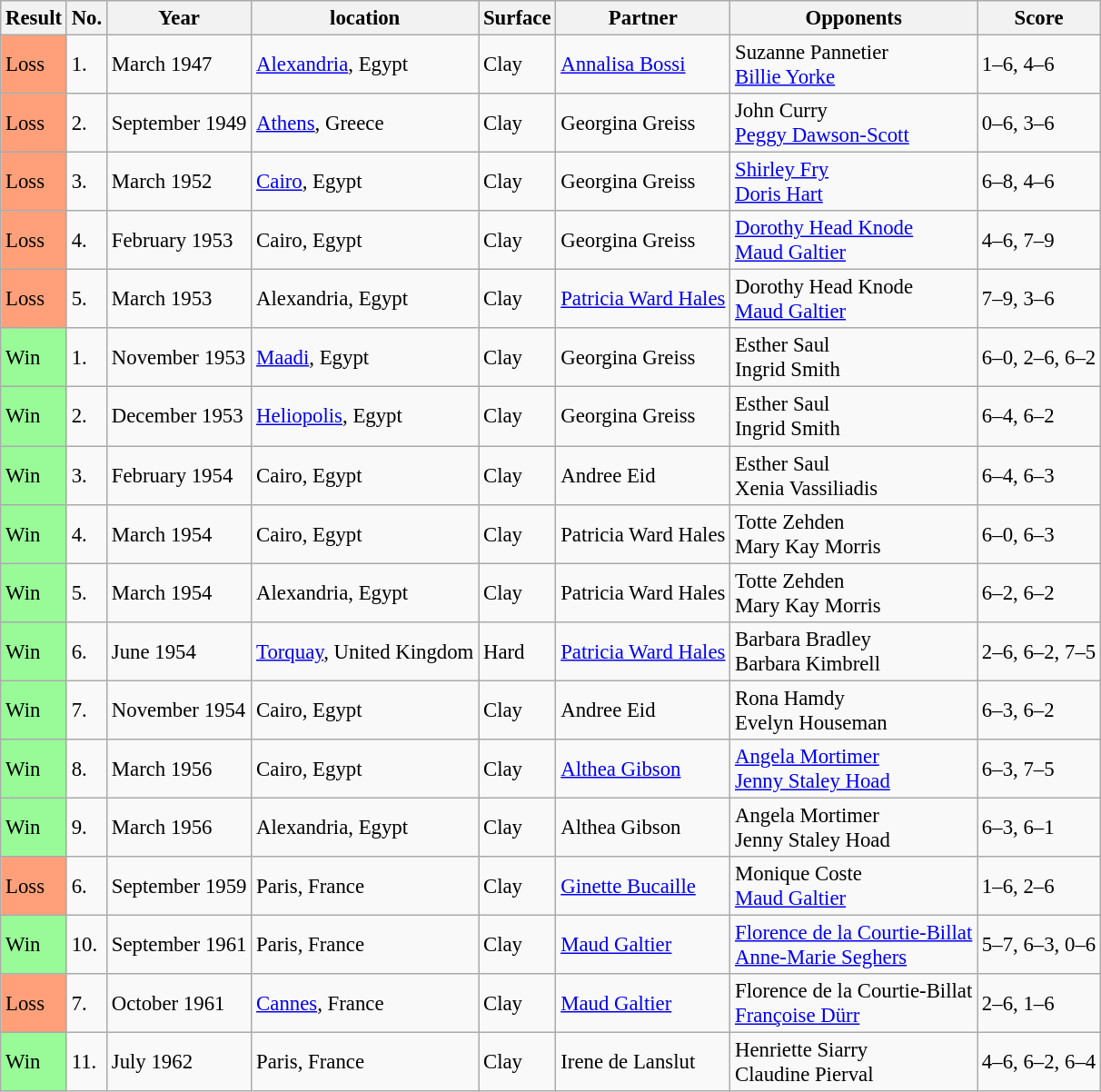<table class="sortable wikitable" style="font-size:95%">
<tr>
<th>Result</th>
<th>No.</th>
<th>Year</th>
<th>location</th>
<th>Surface</th>
<th>Partner</th>
<th>Opponents</th>
<th>Score</th>
</tr>
<tr>
<td style="background:#ffa07a;">Loss</td>
<td>1.</td>
<td>March 1947</td>
<td><a href='#'>Alexandria</a>, Egypt</td>
<td>Clay</td>
<td> <a href='#'>Annalisa Bossi</a></td>
<td> Suzanne Pannetier <br>  <a href='#'>Billie Yorke</a></td>
<td>1–6, 4–6</td>
</tr>
<tr>
<td style="background:#ffa07a;">Loss</td>
<td>2.</td>
<td>September 1949</td>
<td><a href='#'>Athens</a>, Greece</td>
<td>Clay</td>
<td> Georgina Greiss</td>
<td> John Curry <br>  <a href='#'>Peggy Dawson-Scott</a></td>
<td>0–6, 3–6</td>
</tr>
<tr>
<td style="background:#ffa07a;">Loss</td>
<td>3.</td>
<td>March 1952</td>
<td><a href='#'>Cairo</a>, Egypt</td>
<td>Clay</td>
<td> Georgina Greiss</td>
<td> <a href='#'>Shirley Fry</a> <br>  <a href='#'>Doris Hart</a></td>
<td>6–8, 4–6</td>
</tr>
<tr>
<td style="background:#ffa07a;">Loss</td>
<td>4.</td>
<td>February 1953</td>
<td>Cairo, Egypt</td>
<td>Clay</td>
<td> Georgina Greiss</td>
<td> <a href='#'>Dorothy Head Knode</a> <br>  <a href='#'>Maud Galtier</a></td>
<td>4–6, 7–9</td>
</tr>
<tr>
<td style="background:#ffa07a;">Loss</td>
<td>5.</td>
<td>March 1953</td>
<td>Alexandria, Egypt</td>
<td>Clay</td>
<td> <a href='#'>Patricia Ward Hales</a></td>
<td> Dorothy Head Knode <br>  <a href='#'>Maud Galtier</a></td>
<td>7–9, 3–6</td>
</tr>
<tr>
<td style="background:#98fb98;">Win</td>
<td>1.</td>
<td>November 1953</td>
<td><a href='#'>Maadi</a>, Egypt</td>
<td>Clay</td>
<td> Georgina Greiss</td>
<td> Esther Saul <br>  Ingrid Smith</td>
<td>6–0, 2–6, 6–2</td>
</tr>
<tr>
<td style="background:#98fb98;">Win</td>
<td>2.</td>
<td>December 1953</td>
<td><a href='#'>Heliopolis</a>, Egypt</td>
<td>Clay</td>
<td> Georgina Greiss</td>
<td> Esther Saul <br>  Ingrid Smith</td>
<td>6–4, 6–2</td>
</tr>
<tr>
<td style="background:#98fb98;">Win</td>
<td>3.</td>
<td>February 1954</td>
<td>Cairo, Egypt</td>
<td>Clay</td>
<td> Andree Eid</td>
<td> Esther Saul <br>  Xenia Vassiliadis</td>
<td>6–4, 6–3</td>
</tr>
<tr>
<td style="background:#98fb98;">Win</td>
<td>4.</td>
<td>March 1954</td>
<td>Cairo, Egypt</td>
<td>Clay</td>
<td> Patricia Ward Hales</td>
<td> Totte Zehden  <br>  Mary Kay Morris</td>
<td>6–0, 6–3</td>
</tr>
<tr>
<td style="background:#98fb98;">Win</td>
<td>5.</td>
<td>March 1954</td>
<td>Alexandria, Egypt</td>
<td>Clay</td>
<td> Patricia Ward Hales</td>
<td> Totte Zehden  <br>  Mary Kay Morris</td>
<td>6–2, 6–2</td>
</tr>
<tr>
<td style="background:#98fb98;">Win</td>
<td>6.</td>
<td>June 1954</td>
<td><a href='#'>Torquay</a>, United Kingdom</td>
<td>Hard</td>
<td> <a href='#'>Patricia Ward Hales</a></td>
<td> Barbara Bradley <br>  Barbara Kimbrell</td>
<td>2–6, 6–2, 7–5</td>
</tr>
<tr>
<td style="background:#98fb98;">Win</td>
<td>7.</td>
<td>November 1954</td>
<td>Cairo, Egypt</td>
<td>Clay</td>
<td> Andree Eid</td>
<td> Rona Hamdy <br>  Evelyn Houseman</td>
<td>6–3, 6–2</td>
</tr>
<tr>
<td style="background:#98fb98;">Win</td>
<td>8.</td>
<td>March 1956</td>
<td>Cairo, Egypt</td>
<td>Clay</td>
<td> <a href='#'>Althea Gibson</a></td>
<td> <a href='#'>Angela Mortimer</a> <br>  <a href='#'>Jenny Staley Hoad</a></td>
<td>6–3, 7–5</td>
</tr>
<tr>
<td style="background:#98fb98;">Win</td>
<td>9.</td>
<td>March 1956</td>
<td>Alexandria, Egypt</td>
<td>Clay</td>
<td> Althea Gibson</td>
<td> Angela Mortimer <br>  Jenny Staley Hoad</td>
<td>6–3, 6–1</td>
</tr>
<tr>
<td style="background:#ffa07a;">Loss</td>
<td>6.</td>
<td>September 1959</td>
<td>Paris, France</td>
<td>Clay</td>
<td> <a href='#'>Ginette Bucaille</a></td>
<td> Monique Coste <br>  <a href='#'>Maud Galtier</a></td>
<td>1–6, 2–6</td>
</tr>
<tr>
<td style="background:#98fb98;">Win</td>
<td>10.</td>
<td>September 1961</td>
<td>Paris, France</td>
<td>Clay</td>
<td> <a href='#'>Maud Galtier</a></td>
<td> <a href='#'>Florence de la Courtie-Billat</a> <br>  <a href='#'>Anne-Marie Seghers</a></td>
<td>5–7, 6–3, 0–6</td>
</tr>
<tr>
<td style="background:#ffa07a;">Loss</td>
<td>7.</td>
<td>October 1961</td>
<td><a href='#'>Cannes</a>, France</td>
<td>Clay</td>
<td> <a href='#'>Maud Galtier</a></td>
<td> Florence de la Courtie-Billat <br>  <a href='#'>Françoise Dürr</a></td>
<td>2–6, 1–6</td>
</tr>
<tr>
<td style="background:#98fb98;">Win</td>
<td>11.</td>
<td>July 1962</td>
<td>Paris, France</td>
<td>Clay</td>
<td> Irene de Lanslut</td>
<td> Henriette Siarry <br>  Claudine Pierval</td>
<td>4–6, 6–2, 6–4</td>
</tr>
</table>
